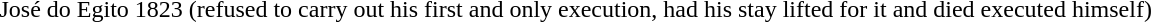<table>
<tr>
<td>José do Egito</td>
<td>1823 (refused to carry out his first and only execution, had his stay lifted for it and died executed himself)</td>
</tr>
</table>
